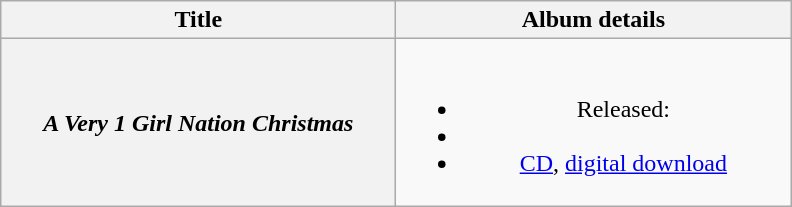<table class="wikitable plainrowheaders" style="text-align:center;">
<tr>
<th scope="col" style="width:16em;">Title</th>
<th scope="col" style="width:16em;">Album details</th>
</tr>
<tr>
<th scope="row"><em>A Very 1 Girl Nation Christmas</em></th>
<td><br><ul><li>Released: </li><li></li><li><a href='#'>CD</a>, <a href='#'>digital download</a></li></ul></td>
</tr>
</table>
